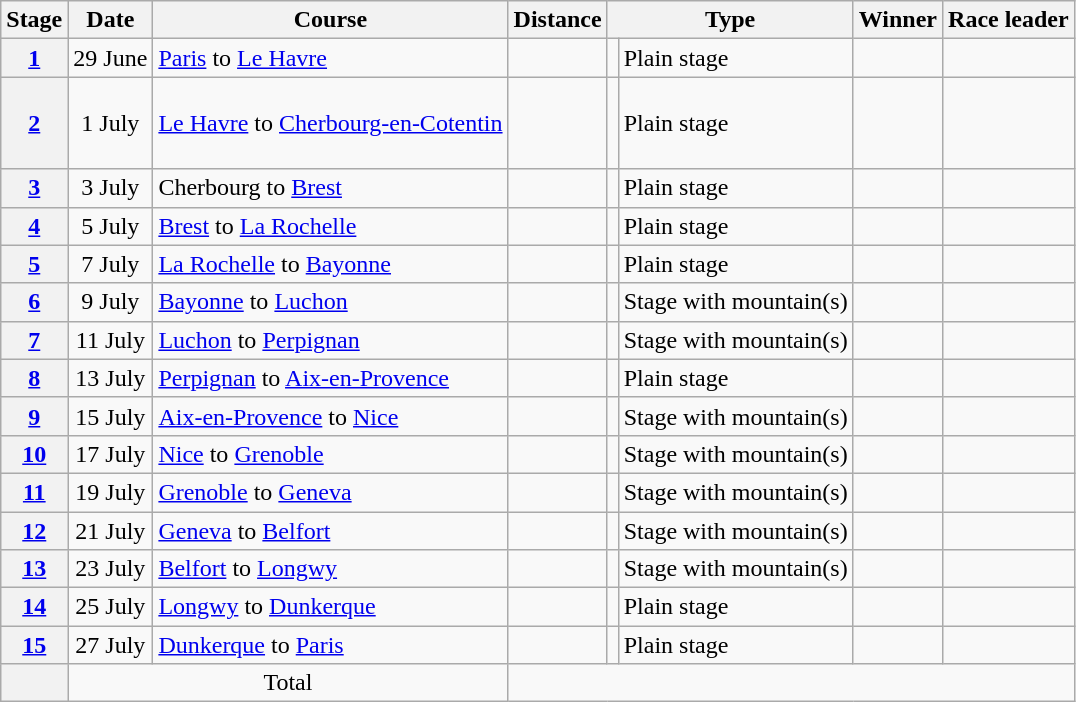<table class="wikitable">
<tr>
<th scope="col">Stage</th>
<th scope="col">Date</th>
<th scope="col">Course</th>
<th scope="col">Distance</th>
<th scope="col" colspan="2">Type</th>
<th scope="col">Winner</th>
<th scope="col">Race leader</th>
</tr>
<tr>
<th scope="row"><a href='#'>1</a></th>
<td style="text-align:center;">29 June</td>
<td><a href='#'>Paris</a> to <a href='#'>Le Havre</a></td>
<td></td>
<td></td>
<td>Plain stage</td>
<td></td>
<td></td>
</tr>
<tr>
<th scope="row"><a href='#'>2</a></th>
<td style="text-align:center;">1 July</td>
<td><a href='#'>Le Havre</a> to <a href='#'>Cherbourg-en-Cotentin</a></td>
<td></td>
<td></td>
<td>Plain stage</td>
<td></td>
<td><br><br><br></td>
</tr>
<tr>
<th scope="row"><a href='#'>3</a></th>
<td style="text-align:center;">3 July</td>
<td>Cherbourg to <a href='#'>Brest</a></td>
<td></td>
<td></td>
<td>Plain stage</td>
<td></td>
<td></td>
</tr>
<tr>
<th scope="row"><a href='#'>4</a></th>
<td style="text-align:center;">5 July</td>
<td><a href='#'>Brest</a> to <a href='#'>La Rochelle</a></td>
<td></td>
<td></td>
<td>Plain stage</td>
<td></td>
<td></td>
</tr>
<tr>
<th scope="row"><a href='#'>5</a></th>
<td style="text-align:center;">7 July</td>
<td><a href='#'>La Rochelle</a> to <a href='#'>Bayonne</a></td>
<td></td>
<td></td>
<td>Plain stage</td>
<td></td>
<td></td>
</tr>
<tr>
<th scope="row"><a href='#'>6</a></th>
<td style="text-align:center;">9 July</td>
<td><a href='#'>Bayonne</a> to <a href='#'>Luchon</a></td>
<td></td>
<td></td>
<td>Stage with mountain(s)</td>
<td></td>
<td></td>
</tr>
<tr>
<th scope="row"><a href='#'>7</a></th>
<td style="text-align:center;">11 July</td>
<td><a href='#'>Luchon</a> to <a href='#'>Perpignan</a></td>
<td></td>
<td></td>
<td>Stage with mountain(s)</td>
<td></td>
<td></td>
</tr>
<tr>
<th scope="row"><a href='#'>8</a></th>
<td style="text-align:center;">13 July</td>
<td><a href='#'>Perpignan</a> to <a href='#'>Aix-en-Provence</a></td>
<td></td>
<td></td>
<td>Plain stage</td>
<td></td>
<td></td>
</tr>
<tr>
<th scope="row"><a href='#'>9</a></th>
<td style="text-align:center;">15 July</td>
<td><a href='#'>Aix-en-Provence</a> to <a href='#'>Nice</a></td>
<td></td>
<td></td>
<td>Stage with mountain(s)</td>
<td></td>
<td></td>
</tr>
<tr>
<th scope="row"><a href='#'>10</a></th>
<td style="text-align:center;">17 July</td>
<td><a href='#'>Nice</a> to <a href='#'>Grenoble</a></td>
<td></td>
<td></td>
<td>Stage with mountain(s)</td>
<td></td>
<td></td>
</tr>
<tr>
<th scope="row"><a href='#'>11</a></th>
<td style="text-align:center;">19 July</td>
<td><a href='#'>Grenoble</a> to <a href='#'>Geneva</a></td>
<td></td>
<td></td>
<td>Stage with mountain(s)</td>
<td></td>
<td></td>
</tr>
<tr>
<th scope="row"><a href='#'>12</a></th>
<td style="text-align:center;">21 July</td>
<td><a href='#'>Geneva</a> to <a href='#'>Belfort</a></td>
<td></td>
<td></td>
<td>Stage with mountain(s)</td>
<td></td>
<td></td>
</tr>
<tr>
<th scope="row"><a href='#'>13</a></th>
<td style="text-align:center;">23 July</td>
<td><a href='#'>Belfort</a> to <a href='#'>Longwy</a></td>
<td></td>
<td></td>
<td>Stage with mountain(s)</td>
<td></td>
<td></td>
</tr>
<tr>
<th scope="row"><a href='#'>14</a></th>
<td style="text-align:center;">25 July</td>
<td><a href='#'>Longwy</a> to <a href='#'>Dunkerque</a></td>
<td></td>
<td></td>
<td>Plain stage</td>
<td></td>
<td></td>
</tr>
<tr>
<th scope="row"><a href='#'>15</a></th>
<td style="text-align:center;">27 July</td>
<td><a href='#'>Dunkerque</a> to <a href='#'>Paris</a></td>
<td></td>
<td></td>
<td>Plain stage</td>
<td></td>
<td></td>
</tr>
<tr>
<th scope="row"></th>
<td colspan="2" style="text-align:center">Total</td>
<td colspan="5" style="text-align:center"></td>
</tr>
</table>
